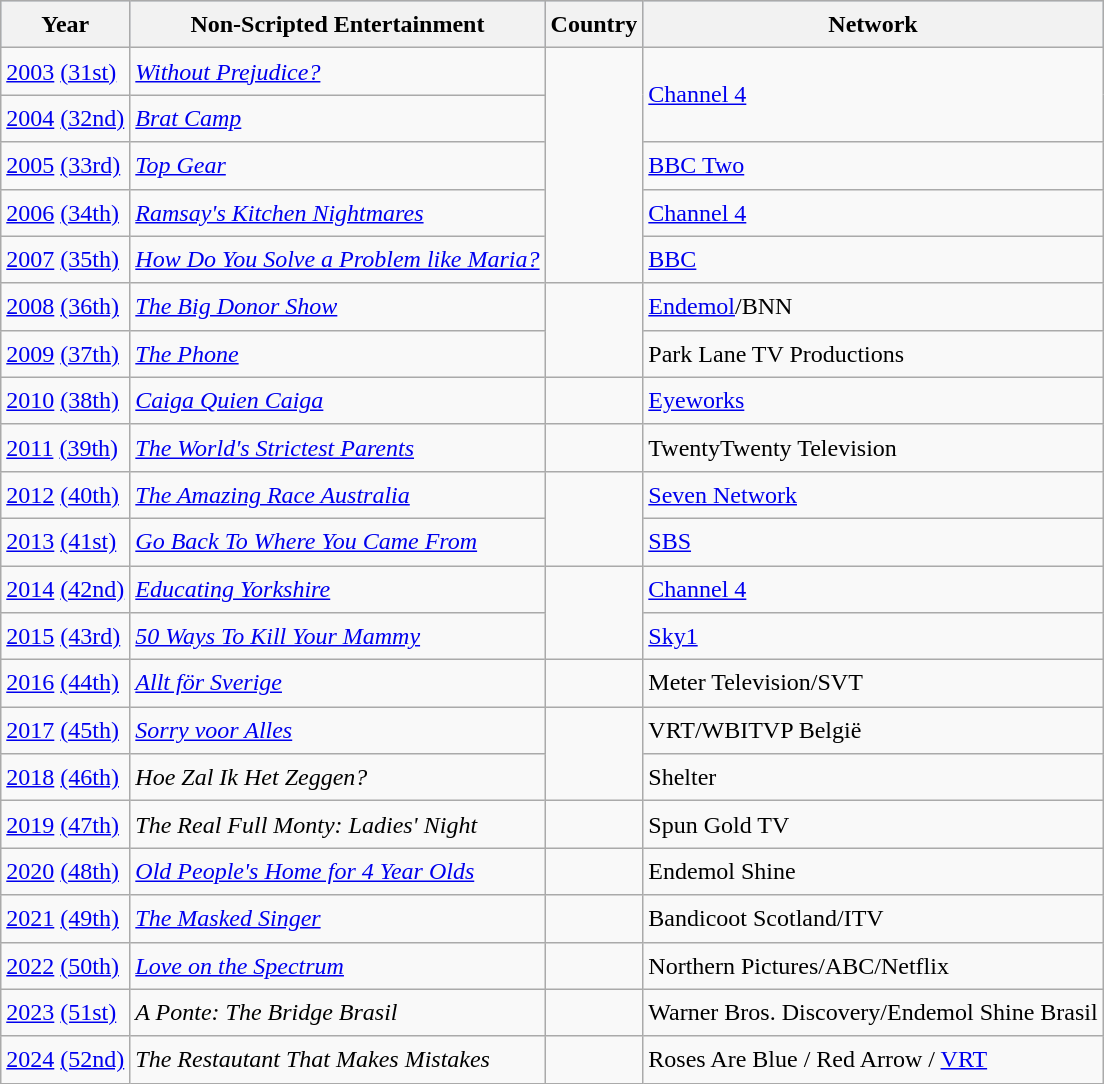<table class="wikitable" style="font-size:1.00em; line-height:1.5em;">
<tr style="background:#b0c4de; text-align:center;">
<th>Year</th>
<th>Non-Scripted Entertainment</th>
<th>Country</th>
<th>Network</th>
</tr>
<tr>
<td><a href='#'>2003</a> <a href='#'>(31st)</a></td>
<td><em><a href='#'>Without Prejudice?</a></em></td>
<td rowspan=5></td>
<td rowspan=2><a href='#'>Channel 4</a></td>
</tr>
<tr>
<td><a href='#'>2004</a> <a href='#'>(32nd)</a></td>
<td><em><a href='#'>Brat Camp</a></em></td>
</tr>
<tr>
<td><a href='#'>2005</a> <a href='#'>(33rd)</a></td>
<td><em><a href='#'>Top Gear</a></em></td>
<td><a href='#'>BBC Two</a></td>
</tr>
<tr>
<td><a href='#'>2006</a> <a href='#'>(34th)</a></td>
<td><em><a href='#'>Ramsay's Kitchen Nightmares</a></em></td>
<td><a href='#'>Channel 4</a></td>
</tr>
<tr>
<td><a href='#'>2007</a> <a href='#'>(35th)</a></td>
<td><em><a href='#'>How Do You Solve a Problem like Maria?</a></em></td>
<td><a href='#'>BBC</a></td>
</tr>
<tr>
<td><a href='#'>2008</a> <a href='#'>(36th)</a></td>
<td><em><a href='#'>The Big Donor Show</a></em></td>
<td rowspan=2></td>
<td><a href='#'>Endemol</a>/BNN</td>
</tr>
<tr>
<td><a href='#'>2009</a> <a href='#'>(37th)</a></td>
<td><em><a href='#'>The Phone</a></em></td>
<td>Park Lane TV Productions</td>
</tr>
<tr>
<td><a href='#'>2010</a> <a href='#'>(38th)</a></td>
<td><em><a href='#'>Caiga Quien Caiga</a></em></td>
<td></td>
<td><a href='#'>Eyeworks</a></td>
</tr>
<tr>
<td><a href='#'>2011</a> <a href='#'>(39th)</a></td>
<td><em><a href='#'>The World's Strictest Parents</a></em></td>
<td></td>
<td>TwentyTwenty Television</td>
</tr>
<tr>
<td><a href='#'>2012</a> <a href='#'>(40th)</a></td>
<td><em><a href='#'>The Amazing Race Australia</a></em></td>
<td rowspan=2></td>
<td><a href='#'>Seven Network</a></td>
</tr>
<tr>
<td><a href='#'>2013</a> <a href='#'>(41st)</a></td>
<td><em><a href='#'>Go Back To Where You Came From</a></em></td>
<td><a href='#'>SBS</a></td>
</tr>
<tr>
<td><a href='#'>2014</a> <a href='#'>(42nd)</a></td>
<td><em><a href='#'>Educating Yorkshire</a></em></td>
<td rowspan=2></td>
<td><a href='#'>Channel 4</a></td>
</tr>
<tr>
<td><a href='#'>2015</a> <a href='#'>(43rd)</a></td>
<td><em><a href='#'>50 Ways To Kill Your Mammy</a></em></td>
<td><a href='#'>Sky1</a></td>
</tr>
<tr>
<td><a href='#'>2016</a> <a href='#'>(44th)</a></td>
<td><em><a href='#'>Allt för Sverige</a></em></td>
<td></td>
<td>Meter Television/SVT</td>
</tr>
<tr>
<td><a href='#'>2017</a> <a href='#'>(45th)</a></td>
<td><em><a href='#'>Sorry voor Alles</a></em></td>
<td rowspan=2></td>
<td>VRT/WBITVP België</td>
</tr>
<tr>
<td><a href='#'>2018</a> <a href='#'>(46th)</a></td>
<td><em>Hoe Zal Ik Het Zeggen?</em></td>
<td>Shelter</td>
</tr>
<tr>
<td><a href='#'>2019</a> <a href='#'>(47th)</a></td>
<td><em>The Real Full Monty: Ladies' Night</em></td>
<td></td>
<td>Spun Gold TV</td>
</tr>
<tr>
<td><a href='#'>2020</a> <a href='#'>(48th)</a></td>
<td><em><a href='#'>Old People's Home for 4 Year Olds</a></em></td>
<td></td>
<td>Endemol Shine</td>
</tr>
<tr>
<td><a href='#'>2021</a> <a href='#'>(49th)</a></td>
<td><em><a href='#'>The Masked Singer</a></em></td>
<td></td>
<td>Bandicoot Scotland/ITV</td>
</tr>
<tr>
<td><a href='#'>2022</a> <a href='#'>(50th)</a></td>
<td><em><a href='#'>Love on the Spectrum</a></em></td>
<td></td>
<td>Northern Pictures/ABC/Netflix</td>
</tr>
<tr>
<td><a href='#'>2023</a> <a href='#'>(51st)</a></td>
<td><em>A Ponte: The Bridge Brasil</em></td>
<td></td>
<td>Warner Bros. Discovery/Endemol Shine Brasil</td>
</tr>
<tr>
<td><a href='#'>2024</a> <a href='#'>(52nd)</a></td>
<td><em>The Restautant That Makes Mistakes</em></td>
<td></td>
<td>Roses Are Blue / Red Arrow / <a href='#'>VRT</a></td>
</tr>
</table>
